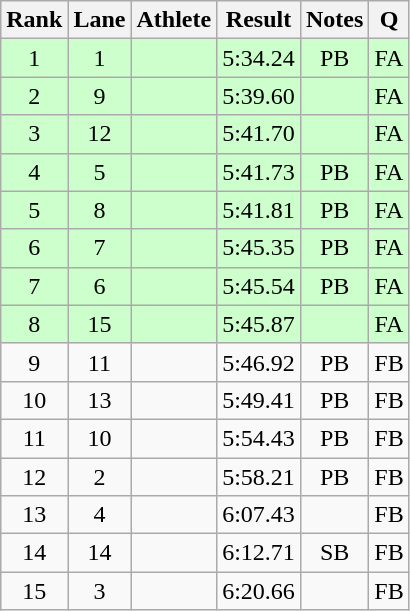<table class="wikitable sortable" style="text-align:center">
<tr>
<th>Rank</th>
<th>Lane</th>
<th>Athlete</th>
<th>Result</th>
<th>Notes</th>
<th>Q</th>
</tr>
<tr bgcolor=ccffcc>
<td>1</td>
<td>1</td>
<td align=left></td>
<td>5:34.24</td>
<td>PB</td>
<td>FA</td>
</tr>
<tr bgcolor=ccffcc>
<td>2</td>
<td>9</td>
<td align=left></td>
<td>5:39.60</td>
<td></td>
<td>FA</td>
</tr>
<tr bgcolor=ccffcc>
<td>3</td>
<td>12</td>
<td align=left></td>
<td>5:41.70</td>
<td></td>
<td>FA</td>
</tr>
<tr bgcolor=ccffcc>
<td>4</td>
<td>5</td>
<td align=left></td>
<td>5:41.73</td>
<td>PB</td>
<td>FA</td>
</tr>
<tr bgcolor=ccffcc>
<td>5</td>
<td>8</td>
<td align=left></td>
<td>5:41.81</td>
<td>PB</td>
<td>FA</td>
</tr>
<tr bgcolor=ccffcc>
<td>6</td>
<td>7</td>
<td align=left></td>
<td>5:45.35</td>
<td>PB</td>
<td>FA</td>
</tr>
<tr bgcolor=ccffcc>
<td>7</td>
<td>6</td>
<td align=left></td>
<td>5:45.54</td>
<td>PB</td>
<td>FA</td>
</tr>
<tr bgcolor=ccffcc>
<td>8</td>
<td>15</td>
<td align=left></td>
<td>5:45.87</td>
<td></td>
<td>FA</td>
</tr>
<tr>
<td>9</td>
<td>11</td>
<td align=left></td>
<td>5:46.92</td>
<td>PB</td>
<td>FB</td>
</tr>
<tr>
<td>10</td>
<td>13</td>
<td align=left></td>
<td>5:49.41</td>
<td>PB</td>
<td>FB</td>
</tr>
<tr>
<td>11</td>
<td>10</td>
<td align=left></td>
<td>5:54.43</td>
<td>PB</td>
<td>FB</td>
</tr>
<tr>
<td>12</td>
<td>2</td>
<td align=left></td>
<td>5:58.21</td>
<td>PB</td>
<td>FB</td>
</tr>
<tr>
<td>13</td>
<td>4</td>
<td align=left></td>
<td>6:07.43</td>
<td></td>
<td>FB</td>
</tr>
<tr>
<td>14</td>
<td>14</td>
<td align=left></td>
<td>6:12.71</td>
<td>SB</td>
<td>FB</td>
</tr>
<tr>
<td>15</td>
<td>3</td>
<td align=left></td>
<td>6:20.66</td>
<td></td>
<td>FB</td>
</tr>
</table>
